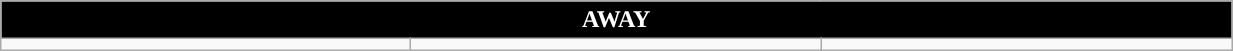<table class="wikitable collapsible collapsed" style="width:65%">
<tr>
<th colspan=16 ! style="color:#FFFFFF; background:#000000">AWAY</th>
</tr>
<tr>
<td></td>
<td></td>
<td></td>
</tr>
</table>
